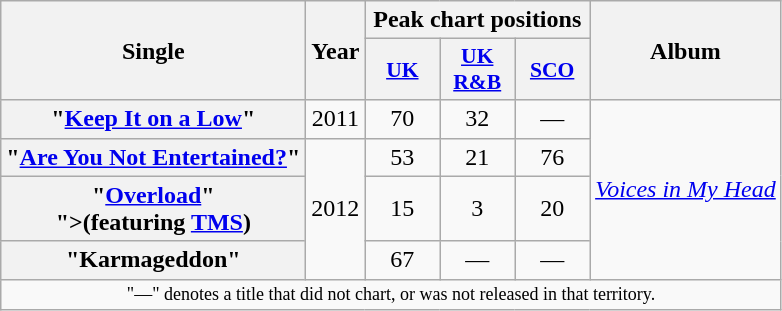<table class="wikitable plainrowheaders" style="text-align:center;" border="1">
<tr>
<th scope="col" rowspan="2">Single</th>
<th scope="col" rowspan="2">Year</th>
<th scope="col" colspan="3">Peak chart positions</th>
<th scope="col" rowspan="2">Album</th>
</tr>
<tr>
<th scope="col" style="width:3em;font-size:90%;"><a href='#'>UK</a><br></th>
<th scope="col" style="width:3em;font-size:90%;"><a href='#'>UK<br>R&B</a><br></th>
<th scope="col" style="width:3em;font-size:90%;"><a href='#'>SCO</a><br></th>
</tr>
<tr>
<th scope="row">"<a href='#'>Keep It on a Low</a>"</th>
<td>2011</td>
<td>70</td>
<td>32</td>
<td>—</td>
<td rowspan="4"><em><a href='#'>Voices in My Head</a></em></td>
</tr>
<tr>
<th scope="row">"<a href='#'>Are You Not Entertained?</a>"</th>
<td rowspan="3">2012</td>
<td>53</td>
<td>21</td>
<td>76</td>
</tr>
<tr>
<th scope="row">"<a href='#'>Overload</a>"<br><span>">(featuring <a href='#'>TMS</a>)</span></th>
<td>15</td>
<td>3</td>
<td>20</td>
</tr>
<tr>
<th scope="row">"Karmageddon"</th>
<td>67</td>
<td>—</td>
<td>—</td>
</tr>
<tr>
<td colspan="6" style="font-size:9pt">"—" denotes a title that did not chart, or was not released in that territory.</td>
</tr>
</table>
